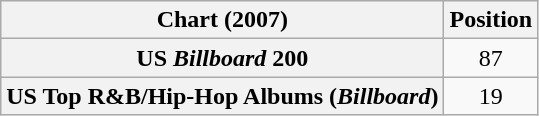<table class="wikitable plainrowheaders sortable" style="text-align:center;">
<tr>
<th scope="col">Chart (2007)</th>
<th scope="col">Position</th>
</tr>
<tr>
<th scope="row">US <em>Billboard</em> 200</th>
<td>87</td>
</tr>
<tr>
<th scope="row">US Top R&B/Hip-Hop Albums (<em>Billboard</em>)</th>
<td>19</td>
</tr>
</table>
